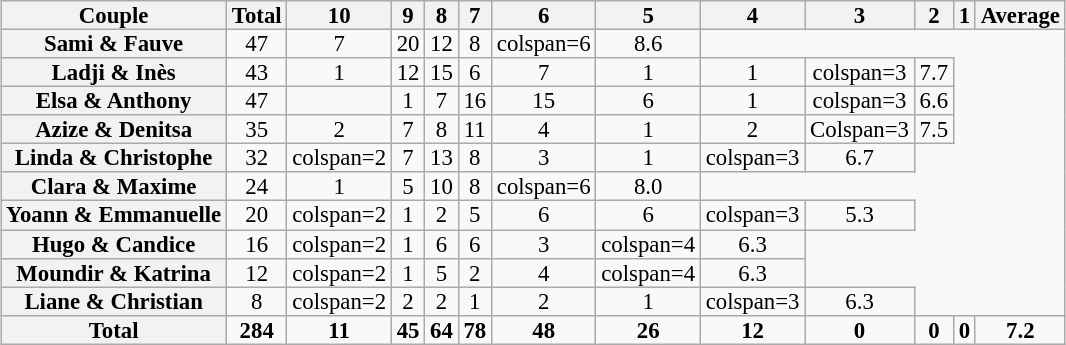<table class="wikitable sortable collapsible" style="margin:auto; font-size:95%; line-height:12px; text-align:center">
<tr>
<th>Couple</th>
<th>Total</th>
<th>10</th>
<th>9</th>
<th>8</th>
<th>7</th>
<th>6</th>
<th>5</th>
<th>4</th>
<th>3</th>
<th>2</th>
<th>1</th>
<th>Average</th>
</tr>
<tr>
<th>Sami & Fauve</th>
<td>47</td>
<td>7</td>
<td>20</td>
<td>12</td>
<td>8</td>
<td>colspan=6 </td>
<td>8.6</td>
</tr>
<tr>
<th>Ladji & Inès</th>
<td>43</td>
<td>1</td>
<td>12</td>
<td>15</td>
<td>6</td>
<td>7</td>
<td>1</td>
<td>1</td>
<td>colspan=3 </td>
<td>7.7</td>
</tr>
<tr>
<th>Elsa & Anthony</th>
<td>47</td>
<td></td>
<td>1</td>
<td>7</td>
<td>16</td>
<td>15</td>
<td>6</td>
<td>1</td>
<td>colspan=3 </td>
<td>6.6</td>
</tr>
<tr>
<th>Azize & Denitsa</th>
<td>35</td>
<td>2</td>
<td>7</td>
<td>8</td>
<td>11</td>
<td>4</td>
<td>1</td>
<td>2</td>
<td>Colspan=3 </td>
<td>7.5</td>
</tr>
<tr>
<th>Linda & Christophe</th>
<td>32</td>
<td>colspan=2 </td>
<td>7</td>
<td>13</td>
<td>8</td>
<td>3</td>
<td>1</td>
<td>colspan=3 </td>
<td>6.7</td>
</tr>
<tr>
<th>Clara & Maxime</th>
<td>24</td>
<td>1</td>
<td>5</td>
<td>10</td>
<td>8</td>
<td>colspan=6 </td>
<td>8.0</td>
</tr>
<tr>
<th>Yoann & Emmanuelle</th>
<td>20</td>
<td>colspan=2 </td>
<td>1</td>
<td>2</td>
<td>5</td>
<td>6</td>
<td>6</td>
<td>colspan=3 </td>
<td>5.3</td>
</tr>
<tr>
<th>Hugo & Candice</th>
<td>16</td>
<td>colspan=2 </td>
<td>1</td>
<td>6</td>
<td>6</td>
<td>3</td>
<td>colspan=4 </td>
<td>6.3</td>
</tr>
<tr>
<th>Moundir & Katrina</th>
<td>12</td>
<td>colspan=2 </td>
<td>1</td>
<td>5</td>
<td>2</td>
<td>4</td>
<td>colspan=4 </td>
<td>6.3</td>
</tr>
<tr>
<th>Liane & Christian</th>
<td>8</td>
<td>colspan=2 </td>
<td>2</td>
<td>2</td>
<td>1</td>
<td>2</td>
<td>1</td>
<td>colspan=3 </td>
<td>6.3</td>
</tr>
<tr>
<th>Total</th>
<td><strong>284</strong></td>
<td><strong>11</strong></td>
<td><strong>45</strong></td>
<td><strong>64</strong></td>
<td><strong>78</strong></td>
<td><strong>48</strong></td>
<td><strong>26</strong></td>
<td><strong>12</strong></td>
<td><strong>0</strong></td>
<td><strong>0</strong></td>
<td><strong>0</strong></td>
<td><strong>7.2</strong></td>
</tr>
</table>
